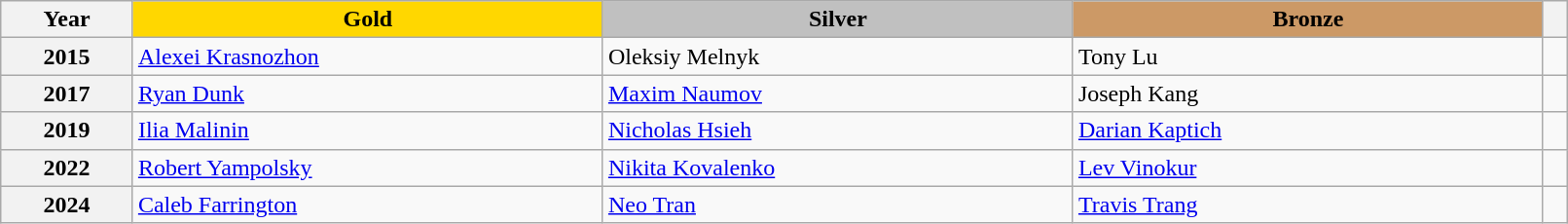<table class="wikitable unsortable" style="text-align:left; width:85%">
<tr>
<th scope="col" style="text-align:center">Year</th>
<td scope="col" style="text-align:center; width:30%; background:gold"><strong>Gold</strong></td>
<td scope="col" style="text-align:center; width:30%; background:silver"><strong>Silver</strong></td>
<td scope="col" style="text-align:center; width:30%; background:#c96"><strong>Bronze</strong></td>
<th scope="col" style="text-align:center"></th>
</tr>
<tr>
<th scope="row">2015</th>
<td> <a href='#'>Alexei Krasnozhon</a></td>
<td> Oleksiy Melnyk</td>
<td> Tony Lu</td>
<td></td>
</tr>
<tr>
<th scope="row">2017</th>
<td> <a href='#'>Ryan Dunk</a></td>
<td> <a href='#'>Maxim Naumov</a></td>
<td> Joseph Kang</td>
<td></td>
</tr>
<tr>
<th scope="row">2019</th>
<td> <a href='#'>Ilia Malinin</a></td>
<td> <a href='#'>Nicholas Hsieh</a></td>
<td> <a href='#'>Darian Kaptich</a></td>
<td></td>
</tr>
<tr>
<th scope="row">2022</th>
<td> <a href='#'>Robert Yampolsky</a></td>
<td> <a href='#'>Nikita Kovalenko</a></td>
<td> <a href='#'>Lev Vinokur</a></td>
<td></td>
</tr>
<tr>
<th scope="row">2024</th>
<td> <a href='#'>Caleb Farrington</a></td>
<td> <a href='#'>Neo Tran</a></td>
<td> <a href='#'>Travis Trang</a></td>
<td></td>
</tr>
</table>
